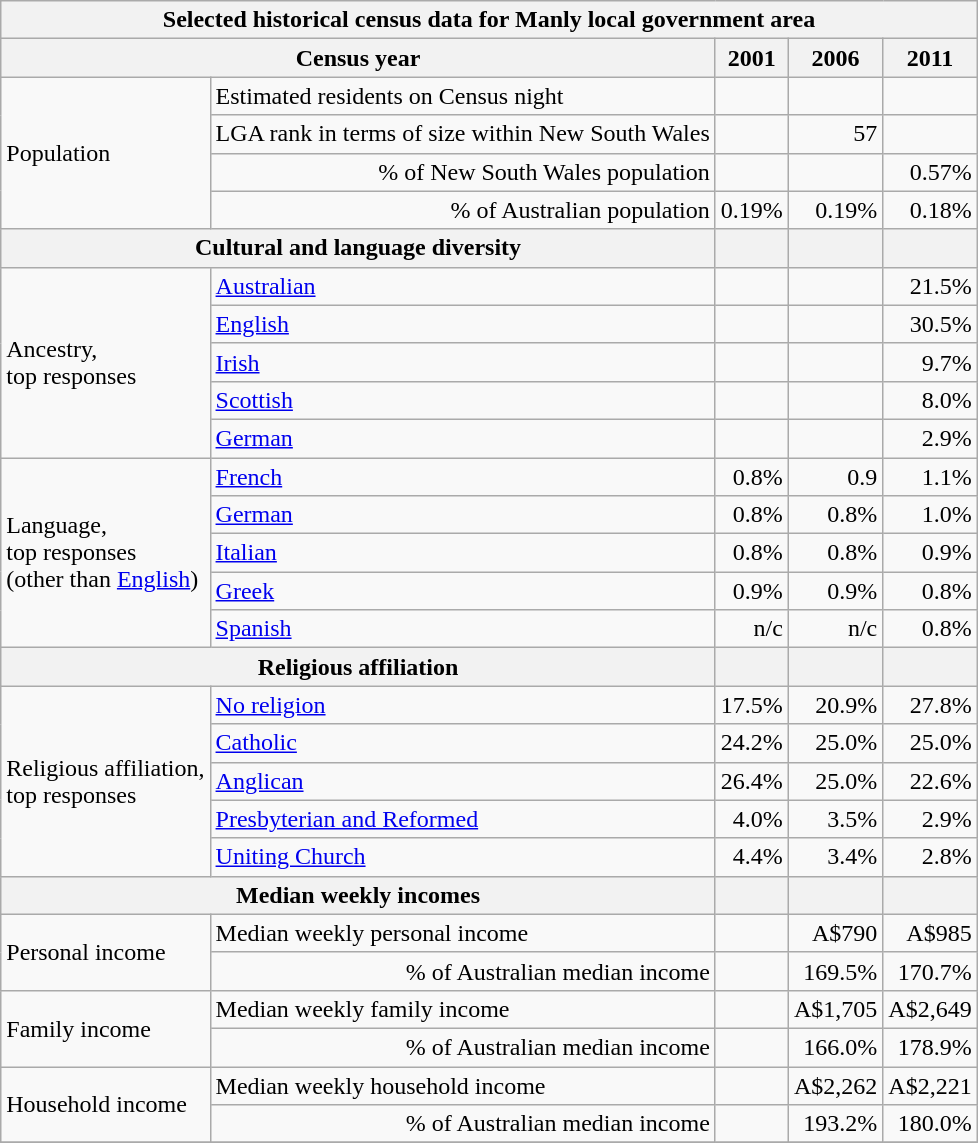<table class="wikitable">
<tr>
<th colspan=6>Selected historical census data for Manly local government area</th>
</tr>
<tr>
<th colspan=3>Census year</th>
<th>2001</th>
<th>2006</th>
<th>2011</th>
</tr>
<tr>
<td rowspan=4 colspan="2">Population</td>
<td>Estimated residents on Census night</td>
<td align="right"></td>
<td align="right"></td>
<td align="right"></td>
</tr>
<tr>
<td align="right">LGA rank in terms of size within New South Wales</td>
<td align="right"></td>
<td align="right">57</td>
<td align="right"></td>
</tr>
<tr>
<td align="right">% of New South Wales population</td>
<td align="right"></td>
<td align="right"></td>
<td align="right">0.57%</td>
</tr>
<tr>
<td align="right">% of Australian population</td>
<td align="right">0.19%</td>
<td align="right"> 0.19%</td>
<td align="right"> 0.18%</td>
</tr>
<tr>
<th colspan=3>Cultural and language diversity</th>
<th></th>
<th></th>
<th></th>
</tr>
<tr>
<td rowspan=5 colspan=2>Ancestry,<br>top responses</td>
<td><a href='#'>Australian</a></td>
<td align="right"></td>
<td align="right"></td>
<td align="right">21.5%</td>
</tr>
<tr>
<td><a href='#'>English</a></td>
<td align="right"></td>
<td align="right"></td>
<td align="right">30.5%</td>
</tr>
<tr>
<td><a href='#'>Irish</a></td>
<td align="right"></td>
<td align="right"></td>
<td align="right">9.7%</td>
</tr>
<tr>
<td><a href='#'>Scottish</a></td>
<td align="right"></td>
<td align="right"></td>
<td align="right">8.0%</td>
</tr>
<tr>
<td><a href='#'>German</a></td>
<td align="right"></td>
<td align="right"></td>
<td align="right">2.9%</td>
</tr>
<tr>
<td rowspan=5 colspan=2>Language,<br>top responses<br>(other than <a href='#'>English</a>)</td>
<td><a href='#'>French</a></td>
<td align="right">0.8%</td>
<td align="right"> 0.9</td>
<td align="right"> 1.1%</td>
</tr>
<tr>
<td><a href='#'>German</a></td>
<td align="right">0.8%</td>
<td align="right"> 0.8%</td>
<td align="right"> 1.0%</td>
</tr>
<tr>
<td><a href='#'>Italian</a></td>
<td align="right">0.8%</td>
<td align="right"> 0.8%</td>
<td align="right"> 0.9%</td>
</tr>
<tr>
<td><a href='#'>Greek</a></td>
<td align="right">0.9%</td>
<td align="right"> 0.9%</td>
<td align="right"> 0.8%</td>
</tr>
<tr>
<td><a href='#'>Spanish</a></td>
<td align="right">n/c</td>
<td align="right">n/c</td>
<td align="right"> 0.8%</td>
</tr>
<tr>
<th colspan=3>Religious affiliation</th>
<th></th>
<th></th>
<th></th>
</tr>
<tr>
<td rowspan=5 colspan=2>Religious affiliation,<br>top responses</td>
<td><a href='#'>No religion</a></td>
<td align="right">17.5%</td>
<td align="right"> 20.9%</td>
<td align="right"> 27.8%</td>
</tr>
<tr>
<td><a href='#'>Catholic</a></td>
<td align="right">24.2%</td>
<td align="right"> 25.0%</td>
<td align="right"> 25.0%</td>
</tr>
<tr>
<td><a href='#'>Anglican</a></td>
<td align="right">26.4%</td>
<td align="right"> 25.0%</td>
<td align="right"> 22.6%</td>
</tr>
<tr>
<td><a href='#'>Presbyterian and Reformed</a></td>
<td align="right">4.0%</td>
<td align="right"> 3.5%</td>
<td align="right"> 2.9%</td>
</tr>
<tr>
<td><a href='#'>Uniting Church</a></td>
<td align="right">4.4%</td>
<td align="right"> 3.4%</td>
<td align="right"> 2.8%</td>
</tr>
<tr>
<th colspan=3>Median weekly incomes</th>
<th></th>
<th></th>
<th></th>
</tr>
<tr>
<td rowspan=2 colspan=2>Personal income</td>
<td>Median weekly personal income</td>
<td align="right"></td>
<td align="right">A$790</td>
<td align="right">A$985</td>
</tr>
<tr>
<td align="right">% of Australian median income</td>
<td align="right"></td>
<td align="right">169.5%</td>
<td align="right">170.7%</td>
</tr>
<tr>
<td rowspan=2 colspan=2>Family income</td>
<td>Median weekly family income</td>
<td align="right"></td>
<td align="right">A$1,705</td>
<td align="right">A$2,649</td>
</tr>
<tr>
<td align="right">% of Australian median income</td>
<td align="right"></td>
<td align="right">166.0%</td>
<td align="right">178.9%</td>
</tr>
<tr>
<td rowspan=2 colspan=2>Household income</td>
<td>Median weekly household income</td>
<td align="right"></td>
<td align="right">A$2,262</td>
<td align="right">A$2,221</td>
</tr>
<tr>
<td align="right">% of Australian median income</td>
<td align="right"></td>
<td align="right">193.2%</td>
<td align="right">180.0%</td>
</tr>
<tr>
</tr>
</table>
